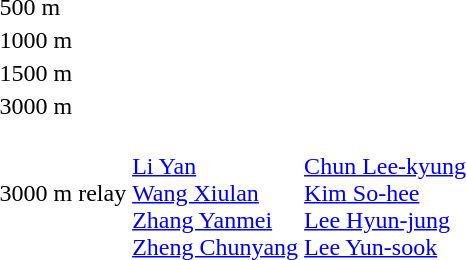<table>
<tr>
<td>500 m</td>
<td></td>
<td></td>
<td></td>
</tr>
<tr>
<td>1000 m</td>
<td></td>
<td></td>
<td></td>
</tr>
<tr>
<td>1500 m</td>
<td></td>
<td></td>
<td></td>
</tr>
<tr>
<td>3000 m</td>
<td></td>
<td></td>
<td></td>
</tr>
<tr>
<td>3000 m relay</td>
<td><br><a href='#'>Li Yan</a><br><a href='#'>Wang Xiulan</a><br><a href='#'>Zhang Yanmei</a><br><a href='#'>Zheng Chunyang</a></td>
<td><br><a href='#'>Chun Lee-kyung</a><br><a href='#'>Kim So-hee</a><br><a href='#'>Lee Hyun-jung</a><br><a href='#'>Lee Yun-sook</a></td>
<td valign=top></td>
</tr>
</table>
